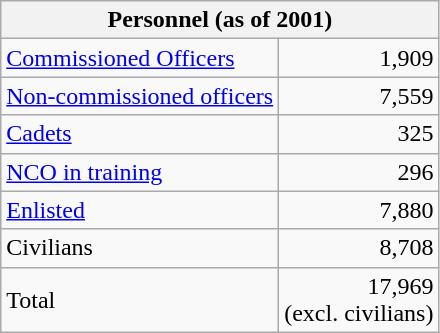<table class="wikitable">
<tr>
<th colspan=2>Personnel (as of 2001)</th>
</tr>
<tr>
<td><a href='#'>Commissioned Officers</a></td>
<td align="right">1,909</td>
</tr>
<tr>
<td><a href='#'>Non-commissioned officers</a></td>
<td align="right">7,559</td>
</tr>
<tr>
<td><a href='#'>Cadets</a></td>
<td align="right">325</td>
</tr>
<tr>
<td><a href='#'>NCO in training</a></td>
<td align="right">296</td>
</tr>
<tr>
<td><a href='#'>Enlisted</a></td>
<td align="right">7,880</td>
</tr>
<tr>
<td>Civilians</td>
<td align="right">8,708</td>
</tr>
<tr>
<td>Total</td>
<td align="right">17,969 <br>(excl. civilians)</td>
</tr>
</table>
